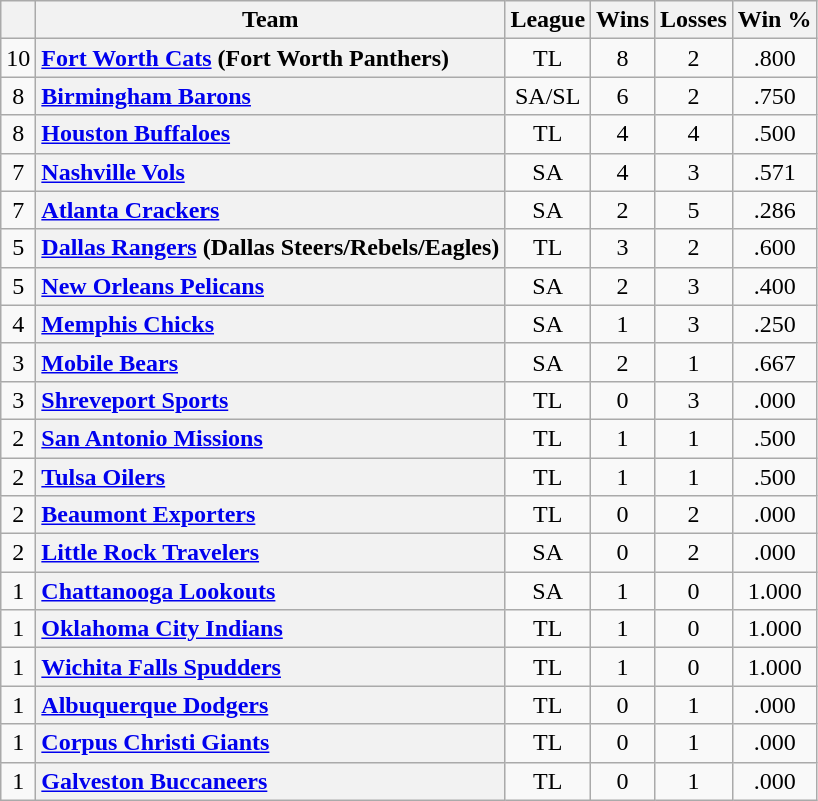<table class="sortable wikitable plainrowheaders" style="text-align:center;">
<tr>
<th></th>
<th>Team</th>
<th>League</th>
<th>Wins</th>
<th>Losses</th>
<th>Win %</th>
</tr>
<tr>
<td>10</td>
<th scope="row" style="text-align:left;"><a href='#'>Fort Worth Cats</a> (Fort Worth Panthers)</th>
<td>TL</td>
<td>8</td>
<td>2</td>
<td>.800</td>
</tr>
<tr>
<td>8</td>
<th scope="row" style="text-align:left;"><a href='#'>Birmingham Barons</a></th>
<td>SA/SL</td>
<td>6</td>
<td>2</td>
<td>.750</td>
</tr>
<tr>
<td>8</td>
<th scope="row" style="text-align:left;"><a href='#'>Houston Buffaloes</a></th>
<td>TL</td>
<td>4</td>
<td>4</td>
<td>.500</td>
</tr>
<tr>
<td>7</td>
<th scope="row" style="text-align:left;"><a href='#'>Nashville Vols</a></th>
<td>SA</td>
<td>4</td>
<td>3</td>
<td>.571</td>
</tr>
<tr>
<td>7</td>
<th scope="row" style="text-align:left;"><a href='#'>Atlanta Crackers</a></th>
<td>SA</td>
<td>2</td>
<td>5</td>
<td>.286</td>
</tr>
<tr>
<td>5</td>
<th scope="row" style="text-align:left;"><a href='#'>Dallas Rangers</a> (Dallas Steers/Rebels/Eagles)</th>
<td>TL</td>
<td>3</td>
<td>2</td>
<td>.600</td>
</tr>
<tr>
<td>5</td>
<th scope="row" style="text-align:left;"><a href='#'>New Orleans Pelicans</a></th>
<td>SA</td>
<td>2</td>
<td>3</td>
<td>.400</td>
</tr>
<tr>
<td>4</td>
<th scope="row" style="text-align:left;"><a href='#'>Memphis Chicks</a></th>
<td>SA</td>
<td>1</td>
<td>3</td>
<td>.250</td>
</tr>
<tr>
<td>3</td>
<th scope="row" style="text-align:left;"><a href='#'>Mobile Bears</a></th>
<td>SA</td>
<td>2</td>
<td>1</td>
<td>.667</td>
</tr>
<tr>
<td>3</td>
<th scope="row" style="text-align:left;"><a href='#'>Shreveport Sports</a></th>
<td>TL</td>
<td>0</td>
<td>3</td>
<td>.000</td>
</tr>
<tr>
<td>2</td>
<th scope="row" style="text-align:left;"><a href='#'>San Antonio Missions</a></th>
<td>TL</td>
<td>1</td>
<td>1</td>
<td>.500</td>
</tr>
<tr>
<td>2</td>
<th scope="row" style="text-align:left;"><a href='#'>Tulsa Oilers</a></th>
<td>TL</td>
<td>1</td>
<td>1</td>
<td>.500</td>
</tr>
<tr>
<td>2</td>
<th scope="row" style="text-align:left;"><a href='#'>Beaumont Exporters</a></th>
<td>TL</td>
<td>0</td>
<td>2</td>
<td>.000</td>
</tr>
<tr>
<td>2</td>
<th scope="row" style="text-align:left;"><a href='#'>Little Rock Travelers</a></th>
<td>SA</td>
<td>0</td>
<td>2</td>
<td>.000</td>
</tr>
<tr>
<td>1</td>
<th scope="row" style="text-align:left;"><a href='#'>Chattanooga Lookouts</a></th>
<td>SA</td>
<td>1</td>
<td>0</td>
<td>1.000</td>
</tr>
<tr>
<td>1</td>
<th scope="row" style="text-align:left;"><a href='#'>Oklahoma City Indians</a></th>
<td>TL</td>
<td>1</td>
<td>0</td>
<td>1.000</td>
</tr>
<tr>
<td>1</td>
<th scope="row" style="text-align:left;"><a href='#'>Wichita Falls Spudders</a></th>
<td>TL</td>
<td>1</td>
<td>0</td>
<td>1.000</td>
</tr>
<tr>
<td>1</td>
<th scope="row" style="text-align:left;"><a href='#'>Albuquerque Dodgers</a></th>
<td>TL</td>
<td>0</td>
<td>1</td>
<td>.000</td>
</tr>
<tr>
<td>1</td>
<th scope="row" style="text-align:left;"><a href='#'>Corpus Christi Giants</a></th>
<td>TL</td>
<td>0</td>
<td>1</td>
<td>.000</td>
</tr>
<tr>
<td>1</td>
<th scope="row" style="text-align:left;"><a href='#'>Galveston Buccaneers</a></th>
<td>TL</td>
<td>0</td>
<td>1</td>
<td>.000</td>
</tr>
</table>
